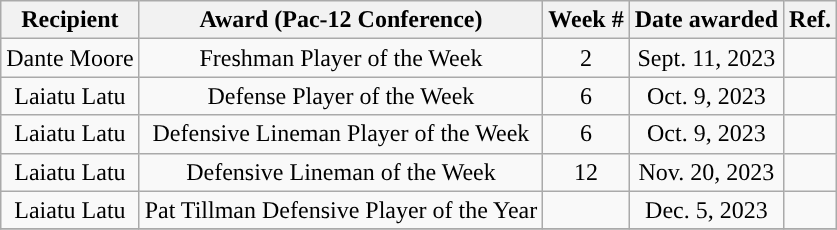<table class="wikitable sortable" style="text-align:center">
<tr>
<th>Recipient</th>
<th>Award (Pac-12 Conference)</th>
<th>Week #</th>
<th>Date awarded</th>
<th>Ref.</th>
</tr>
<tr>
<td>Dante Moore</td>
<td>Freshman Player of the Week</td>
<td>2</td>
<td>Sept. 11, 2023</td>
<td></td>
</tr>
<tr>
<td>Laiatu Latu</td>
<td>Defense Player of the Week</td>
<td>6</td>
<td>Oct. 9, 2023</td>
<td></td>
</tr>
<tr>
<td>Laiatu Latu</td>
<td>Defensive Lineman Player of the Week</td>
<td>6</td>
<td>Oct. 9, 2023</td>
<td></td>
</tr>
<tr>
<td>Laiatu Latu</td>
<td>Defensive Lineman of the Week</td>
<td>12</td>
<td>Nov. 20, 2023</td>
<td></td>
</tr>
<tr>
<td>Laiatu Latu</td>
<td>Pat Tillman Defensive Player of the Year</td>
<td></td>
<td>Dec. 5, 2023</td>
<td></td>
</tr>
<tr>
</tr>
</table>
